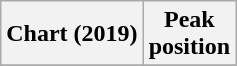<table class="wikitable plainrowheaders" style="text-align:center">
<tr>
<th>Chart (2019)</th>
<th>Peak<br>position</th>
</tr>
<tr>
</tr>
</table>
